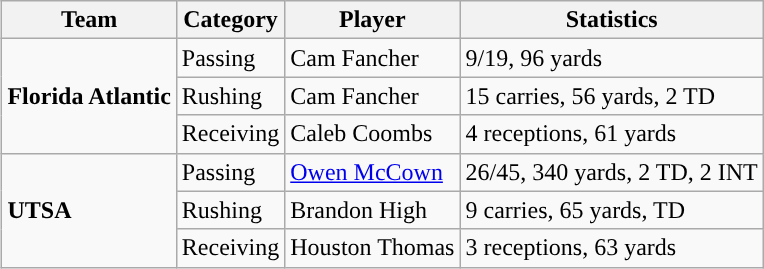<table class="wikitable" style="float: right;">
<tr>
<th>Team</th>
<th>Category</th>
<th>Player</th>
<th>Statistics</th>
</tr>
<tr>
<td rowspan=3><strong>Florida Atlantic</strong></td>
<td>Passing</td>
<td>Cam Fancher</td>
<td>9/19, 96 yards</td>
</tr>
<tr>
<td>Rushing</td>
<td>Cam Fancher</td>
<td>15 carries, 56 yards, 2 TD</td>
</tr>
<tr>
<td>Receiving</td>
<td>Caleb Coombs</td>
<td>4 receptions, 61 yards</td>
</tr>
<tr>
<td rowspan=3><strong>UTSA</strong></td>
<td>Passing</td>
<td><a href='#'>Owen McCown</a></td>
<td>26/45, 340 yards, 2 TD, 2 INT</td>
</tr>
<tr>
<td>Rushing</td>
<td>Brandon High</td>
<td>9 carries, 65 yards, TD</td>
</tr>
<tr>
<td>Receiving</td>
<td>Houston Thomas</td>
<td>3 receptions, 63 yards</td>
</tr>
</table>
